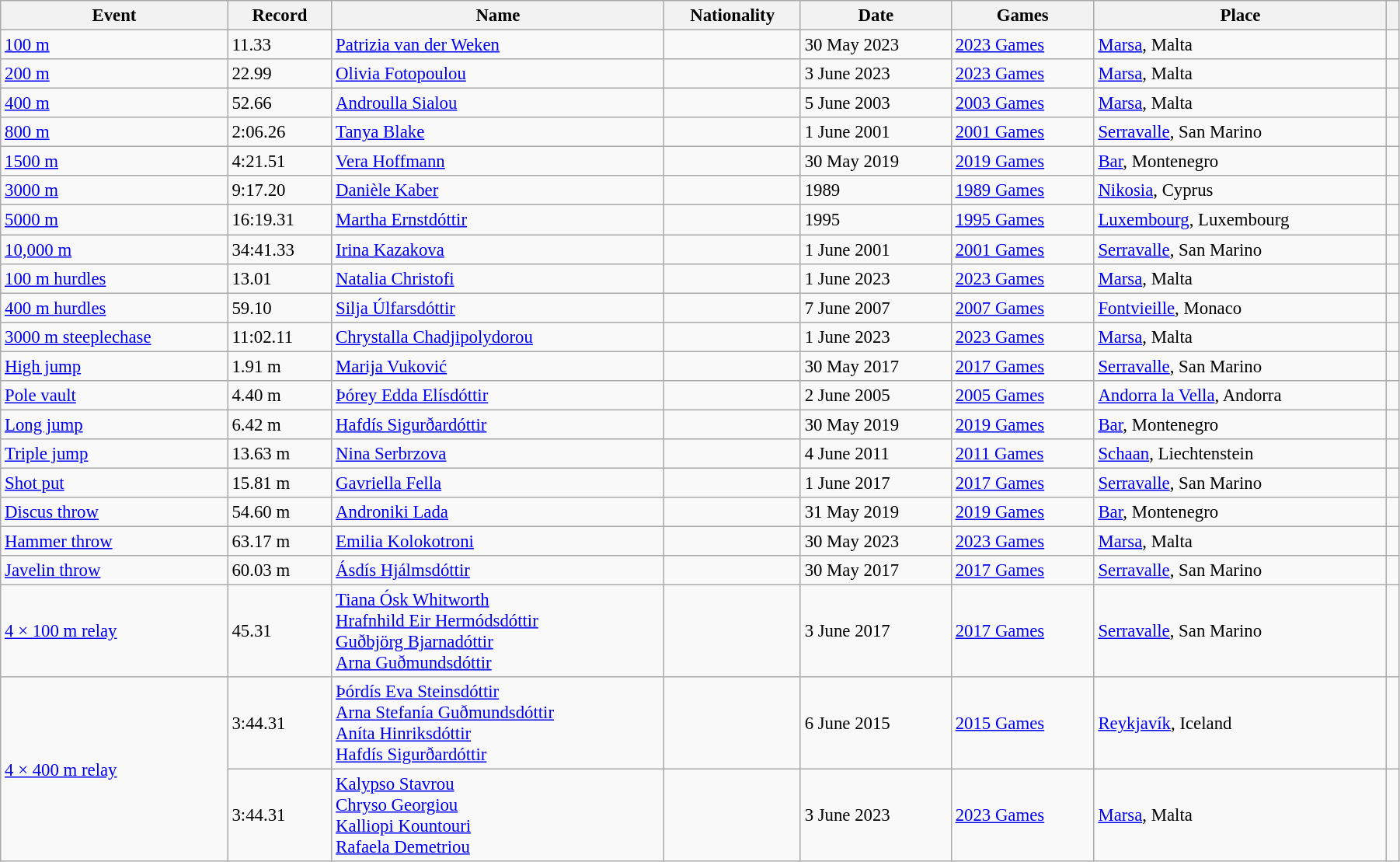<table class="wikitable" style="font-size:95%; width: 95%;">
<tr>
<th>Event</th>
<th>Record</th>
<th>Name</th>
<th>Nationality</th>
<th>Date</th>
<th>Games</th>
<th>Place</th>
<th></th>
</tr>
<tr>
<td><a href='#'>100 m</a></td>
<td>11.33 </td>
<td><a href='#'>Patrizia van der Weken</a></td>
<td></td>
<td>30 May 2023</td>
<td><a href='#'>2023 Games</a></td>
<td><a href='#'>Marsa</a>, Malta</td>
<td></td>
</tr>
<tr>
<td><a href='#'>200 m</a></td>
<td>22.99 </td>
<td><a href='#'>Olivia Fotopoulou</a></td>
<td></td>
<td>3 June 2023</td>
<td><a href='#'>2023 Games</a></td>
<td><a href='#'>Marsa</a>, Malta</td>
<td></td>
</tr>
<tr>
<td><a href='#'>400 m</a></td>
<td>52.66</td>
<td><a href='#'>Androulla Sialou</a></td>
<td></td>
<td>5 June 2003</td>
<td><a href='#'>2003 Games</a></td>
<td><a href='#'>Marsa</a>, Malta</td>
<td></td>
</tr>
<tr>
<td><a href='#'>800 m</a></td>
<td>2:06.26</td>
<td><a href='#'>Tanya Blake</a></td>
<td></td>
<td>1 June 2001</td>
<td><a href='#'>2001 Games</a></td>
<td><a href='#'>Serravalle</a>, San Marino</td>
<td></td>
</tr>
<tr>
<td><a href='#'>1500 m</a></td>
<td>4:21.51</td>
<td><a href='#'>Vera Hoffmann</a></td>
<td></td>
<td>30 May 2019</td>
<td><a href='#'>2019 Games</a></td>
<td><a href='#'>Bar</a>, Montenegro</td>
<td></td>
</tr>
<tr>
<td><a href='#'>3000 m</a></td>
<td>9:17.20</td>
<td><a href='#'>Danièle Kaber</a></td>
<td></td>
<td>1989</td>
<td><a href='#'>1989 Games</a></td>
<td><a href='#'>Nikosia</a>, Cyprus</td>
<td></td>
</tr>
<tr>
<td><a href='#'>5000 m</a></td>
<td>16:19.31</td>
<td><a href='#'>Martha Ernstdóttir</a></td>
<td></td>
<td>1995</td>
<td><a href='#'>1995 Games</a></td>
<td><a href='#'>Luxembourg</a>, Luxembourg</td>
<td></td>
</tr>
<tr>
<td><a href='#'>10,000 m</a></td>
<td>34:41.33</td>
<td><a href='#'>Irina Kazakova</a></td>
<td></td>
<td>1 June 2001</td>
<td><a href='#'>2001 Games</a></td>
<td><a href='#'>Serravalle</a>, San Marino</td>
<td></td>
</tr>
<tr>
<td><a href='#'>100 m hurdles</a></td>
<td>13.01  </td>
<td><a href='#'>Natalia Christofi</a></td>
<td></td>
<td>1 June 2023</td>
<td><a href='#'>2023 Games</a></td>
<td><a href='#'>Marsa</a>, Malta</td>
<td></td>
</tr>
<tr>
<td><a href='#'>400 m hurdles</a></td>
<td>59.10</td>
<td><a href='#'>Silja Úlfarsdóttir</a></td>
<td></td>
<td>7 June 2007</td>
<td><a href='#'>2007 Games</a></td>
<td><a href='#'>Fontvieille</a>, Monaco</td>
<td></td>
</tr>
<tr>
<td><a href='#'>3000 m steeplechase</a></td>
<td>11:02.11</td>
<td><a href='#'>Chrystalla Chadjipolydorou</a></td>
<td></td>
<td>1 June 2023</td>
<td><a href='#'>2023 Games</a></td>
<td><a href='#'>Marsa</a>, Malta</td>
<td></td>
</tr>
<tr>
<td><a href='#'>High jump</a></td>
<td>1.91 m</td>
<td><a href='#'>Marija Vuković</a></td>
<td></td>
<td>30 May 2017</td>
<td><a href='#'>2017 Games</a></td>
<td><a href='#'>Serravalle</a>, San Marino</td>
<td></td>
</tr>
<tr>
<td><a href='#'>Pole vault</a></td>
<td>4.40 m</td>
<td><a href='#'>Þórey Edda Elísdóttir</a></td>
<td></td>
<td>2 June 2005</td>
<td><a href='#'>2005 Games</a></td>
<td><a href='#'>Andorra la Vella</a>, Andorra</td>
<td></td>
</tr>
<tr>
<td><a href='#'>Long jump</a></td>
<td>6.42 m </td>
<td><a href='#'>Hafdís Sigurðardóttir</a></td>
<td></td>
<td>30 May 2019</td>
<td><a href='#'>2019 Games</a></td>
<td><a href='#'>Bar</a>, Montenegro</td>
<td></td>
</tr>
<tr>
<td><a href='#'>Triple jump</a></td>
<td>13.63 m </td>
<td><a href='#'>Nina Serbrzova</a></td>
<td></td>
<td>4 June 2011</td>
<td><a href='#'>2011 Games</a></td>
<td><a href='#'>Schaan</a>, Liechtenstein</td>
<td></td>
</tr>
<tr>
<td><a href='#'>Shot put</a></td>
<td>15.81 m</td>
<td><a href='#'>Gavriella Fella</a></td>
<td></td>
<td>1 June 2017</td>
<td><a href='#'>2017 Games</a></td>
<td><a href='#'>Serravalle</a>, San Marino</td>
<td></td>
</tr>
<tr>
<td><a href='#'>Discus throw</a></td>
<td>54.60 m</td>
<td><a href='#'>Androniki Lada</a></td>
<td></td>
<td>31 May 2019</td>
<td><a href='#'>2019 Games</a></td>
<td><a href='#'>Bar</a>, Montenegro</td>
<td></td>
</tr>
<tr>
<td><a href='#'>Hammer throw</a></td>
<td>63.17 m</td>
<td><a href='#'>Emilia Kolokotroni</a></td>
<td></td>
<td>30 May 2023</td>
<td><a href='#'>2023 Games</a></td>
<td><a href='#'>Marsa</a>, Malta</td>
<td></td>
</tr>
<tr>
<td><a href='#'>Javelin throw</a></td>
<td>60.03 m</td>
<td><a href='#'>Ásdís Hjálmsdóttir</a></td>
<td></td>
<td>30 May 2017</td>
<td><a href='#'>2017 Games</a></td>
<td><a href='#'>Serravalle</a>, San Marino</td>
<td></td>
</tr>
<tr>
<td><a href='#'>4 × 100 m relay</a></td>
<td>45.31 </td>
<td><a href='#'>Tiana Ósk Whitworth</a><br><a href='#'>Hrafnhild Eir Hermódsdóttir</a><br><a href='#'>Guðbjörg Bjarnadóttir</a><br><a href='#'>Arna Guðmundsdóttir</a></td>
<td></td>
<td>3 June 2017</td>
<td><a href='#'>2017 Games</a></td>
<td><a href='#'>Serravalle</a>, San Marino</td>
<td></td>
</tr>
<tr>
<td rowspan="2"><a href='#'>4 × 400 m relay</a></td>
<td>3:44.31</td>
<td><a href='#'>Þórdís Eva Steinsdóttir</a><br><a href='#'>Arna Stefanía Guðmundsdóttir</a><br><a href='#'>Aníta Hinriksdóttir</a><br><a href='#'>Hafdís Sigurðardóttir</a></td>
<td></td>
<td>6 June 2015</td>
<td><a href='#'>2015 Games</a></td>
<td><a href='#'>Reykjavík</a>, Iceland</td>
<td></td>
</tr>
<tr>
<td>3:44.31</td>
<td><a href='#'>Kalypso Stavrou</a><br><a href='#'>Chryso Georgiou</a><br><a href='#'>Kalliopi Kountouri</a><br><a href='#'>Rafaela Demetriou</a></td>
<td></td>
<td>3 June 2023</td>
<td><a href='#'>2023 Games</a></td>
<td><a href='#'>Marsa</a>, Malta</td>
<td></td>
</tr>
</table>
